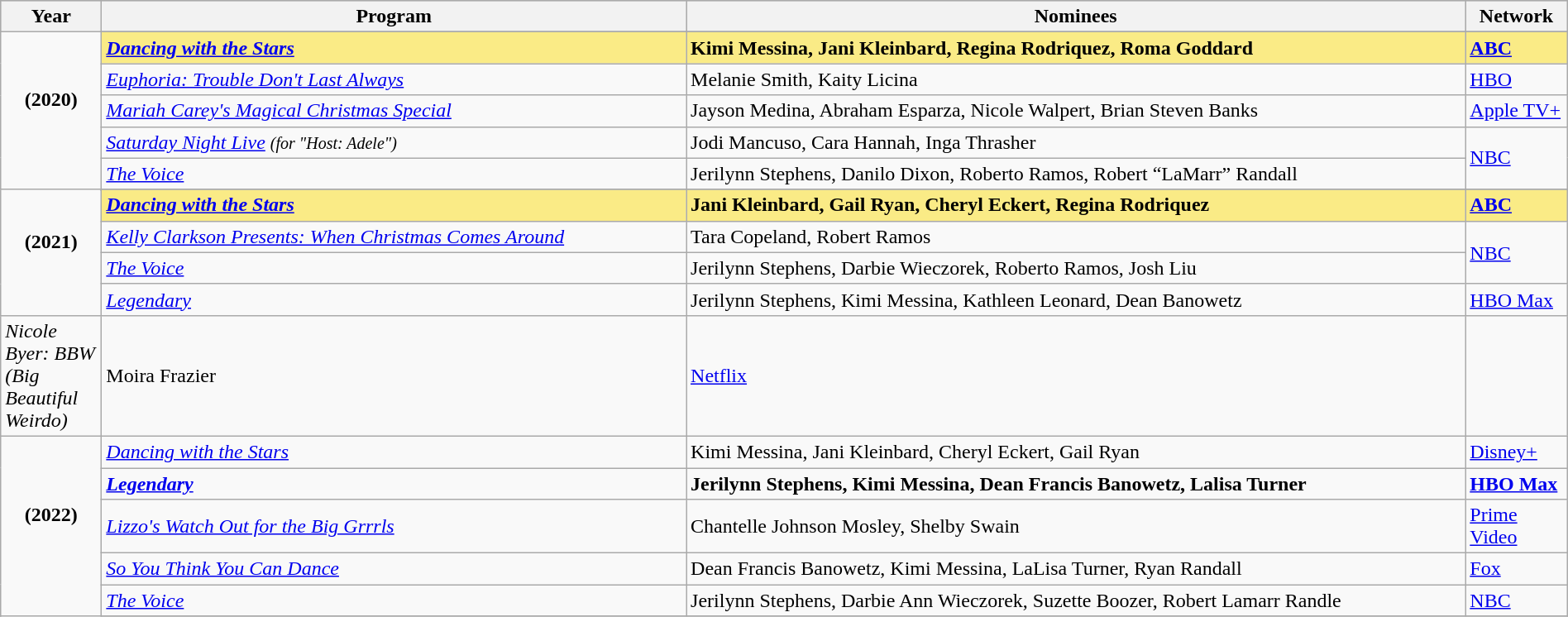<table class="wikitable" style="width:100%">
<tr bgcolor="#bebebe">
<th width="5%">Year</th>
<th width="30%">Program</th>
<th width="40%">Nominees</th>
<th width="5%">Network</th>
</tr>
<tr>
<td rowspan=6 style="text-align:center"><strong>(2020)</strong><br> <br> </td>
</tr>
<tr style="background:#FAEB86">
<td><strong><em><a href='#'>Dancing with the Stars</a></em></strong></td>
<td><strong>Kimi Messina, Jani Kleinbard, Regina Rodriquez, Roma Goddard</strong></td>
<td><strong><a href='#'>ABC</a></strong></td>
</tr>
<tr>
<td><em><a href='#'>Euphoria: Trouble Don't Last Always</a></em></td>
<td>Melanie Smith, Kaity Licina</td>
<td><a href='#'>HBO</a></td>
</tr>
<tr>
<td><em><a href='#'>Mariah Carey's Magical Christmas Special</a></em></td>
<td>Jayson Medina, Abraham Esparza, Nicole Walpert, Brian Steven Banks</td>
<td><a href='#'>Apple TV+</a></td>
</tr>
<tr>
<td><em><a href='#'>Saturday Night Live</a> <small>(for "Host: Adele")</small></em></td>
<td>Jodi Mancuso, Cara Hannah, Inga Thrasher</td>
<td rowspan="2"><a href='#'>NBC</a></td>
</tr>
<tr>
<td><em><a href='#'>The Voice</a></em></td>
<td>Jerilynn Stephens, Danilo Dixon, Roberto Ramos, Robert “LaMarr” Randall</td>
</tr>
<tr>
<td rowspan=6 style="text-align:center"><strong>(2021)</strong><br> <br> </td>
</tr>
<tr>
</tr>
<tr style="background:#FAEB86">
<td><strong><em><a href='#'>Dancing with the Stars</a></em></strong></td>
<td><strong>Jani Kleinbard, Gail Ryan, Cheryl Eckert, Regina Rodriquez</strong></td>
<td><strong><a href='#'>ABC</a></strong></td>
</tr>
<tr>
<td><em><a href='#'>Kelly Clarkson Presents: When Christmas Comes Around</a></em></td>
<td>Tara Copeland, Robert Ramos</td>
<td rowspan="2"><a href='#'>NBC</a></td>
</tr>
<tr>
<td><em><a href='#'>The Voice</a></em></td>
<td>Jerilynn Stephens, Darbie Wieczorek, Roberto Ramos, Josh Liu</td>
</tr>
<tr>
<td><em><a href='#'>Legendary</a></em></td>
<td>Jerilynn Stephens, Kimi Messina, Kathleen Leonard, Dean Banowetz</td>
<td><a href='#'>HBO Max</a></td>
</tr>
<tr>
<td><em>Nicole Byer: BBW (Big Beautiful Weirdo)</em></td>
<td>Moira Frazier</td>
<td><a href='#'>Netflix</a></td>
</tr>
<tr>
<td rowspan=6 style="text-align:center"><strong>(2022)</strong><br><br></td>
<td><em><a href='#'>Dancing with the Stars</a></em></td>
<td>Kimi Messina, Jani Kleinbard, Cheryl Eckert, Gail Ryan</td>
<td><a href='#'>Disney+</a></td>
</tr>
<tr>
<td><strong><em><a href='#'>Legendary</a></em></strong></td>
<td><strong>Jerilynn Stephens, Kimi Messina, Dean Francis Banowetz, Lalisa Turner</strong></td>
<td><strong><a href='#'>HBO Max</a></strong></td>
</tr>
<tr>
<td><em><a href='#'>Lizzo's Watch Out for the Big Grrrls</a></em></td>
<td>Chantelle Johnson Mosley, Shelby Swain</td>
<td><a href='#'>Prime Video</a></td>
</tr>
<tr>
<td><em><a href='#'>So You Think You Can Dance</a></em></td>
<td>Dean Francis Banowetz, Kimi Messina, LaLisa Turner, Ryan Randall</td>
<td><a href='#'>Fox</a></td>
</tr>
<tr>
<td><em><a href='#'>The Voice</a></em></td>
<td>Jerilynn Stephens, Darbie Ann Wieczorek, Suzette Boozer, Robert Lamarr Randle</td>
<td><a href='#'>NBC</a></td>
</tr>
<tr>
</tr>
</table>
